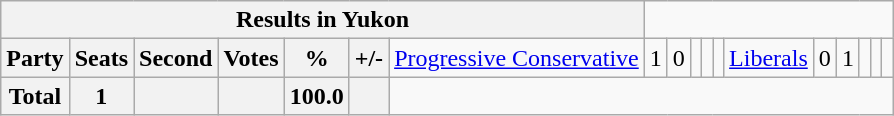<table class="wikitable">
<tr>
<th colspan=8>Results in Yukon</th>
</tr>
<tr>
<th colspan=2>Party</th>
<th>Seats</th>
<th>Second</th>
<th>Votes</th>
<th>%</th>
<th>+/-<br></th>
<td><a href='#'>Progressive Conservative</a></td>
<td align="right">1</td>
<td align="right">0</td>
<td align="right"></td>
<td align="right"></td>
<td align="right"><br></td>
<td><a href='#'>Liberals</a></td>
<td align="right">0</td>
<td align="right">1</td>
<td align="right"></td>
<td align="right"></td>
<td align="right"></td>
</tr>
<tr>
<th colspan="2">Total</th>
<th>1</th>
<th colspan="1"></th>
<th></th>
<th>100.0</th>
<th></th>
</tr>
</table>
